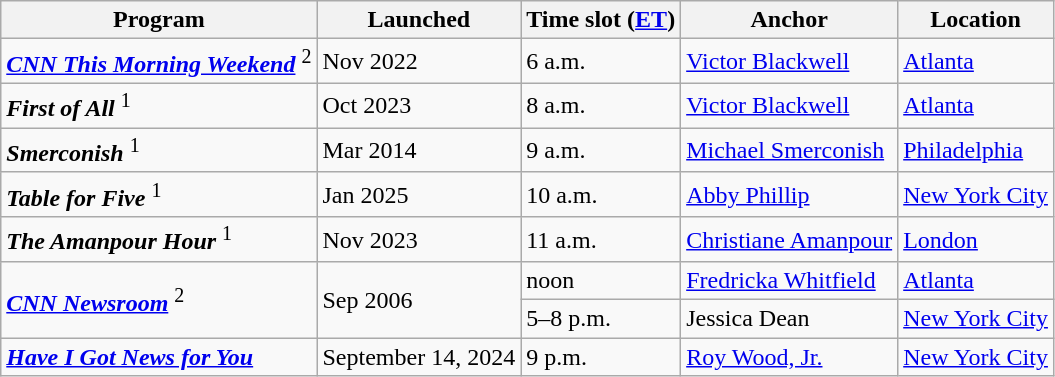<table class="wikitable">
<tr>
<th>Program</th>
<th>Launched</th>
<th>Time slot (<a href='#'>ET</a>)</th>
<th>Anchor</th>
<th>Location</th>
</tr>
<tr>
<td><strong><em><a href='#'>CNN This Morning Weekend</a></em></strong> <sup>2</sup></td>
<td>Nov 2022</td>
<td>6 a.m.</td>
<td><a href='#'>Victor Blackwell</a></td>
<td><a href='#'>Atlanta</a></td>
</tr>
<tr>
<td><strong><em>First of All</em></strong> <sup>1</sup></td>
<td>Oct 2023</td>
<td>8 a.m.</td>
<td><a href='#'>Victor Blackwell</a></td>
<td><a href='#'>Atlanta</a></td>
</tr>
<tr>
<td><strong><em>Smerconish</em></strong> <sup>1</sup></td>
<td>Mar 2014</td>
<td>9 a.m.</td>
<td><a href='#'>Michael Smerconish</a></td>
<td><a href='#'>Philadelphia</a></td>
</tr>
<tr>
<td><strong><em>Table for Five</em></strong> <sup>1</sup></td>
<td>Jan 2025</td>
<td>10 a.m.</td>
<td><a href='#'>Abby Phillip</a></td>
<td><a href='#'>New York City</a></td>
</tr>
<tr>
<td><strong><em>The Amanpour Hour</em></strong> <sup>1</sup></td>
<td>Nov 2023</td>
<td>11 a.m.</td>
<td><a href='#'>Christiane Amanpour</a></td>
<td><a href='#'>London</a></td>
</tr>
<tr>
<td rowspan="2"><strong><em><a href='#'>CNN Newsroom</a></em></strong> <sup>2</sup></td>
<td rowspan="2">Sep 2006</td>
<td>noon</td>
<td><a href='#'>Fredricka Whitfield</a></td>
<td><a href='#'>Atlanta</a></td>
</tr>
<tr>
<td>5–8 p.m.</td>
<td>Jessica Dean</td>
<td><a href='#'>New York City</a></td>
</tr>
<tr>
<td><strong><em><a href='#'>Have I Got News for You</a></em></strong></td>
<td>September 14, 2024</td>
<td>9 p.m.</td>
<td><a href='#'>Roy Wood, Jr.</a></td>
<td><a href='#'>New York City</a></td>
</tr>
</table>
